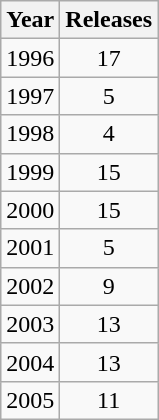<table class="wikitable" style="text-align: center;">
<tr>
<th>Year</th>
<th>Releases</th>
</tr>
<tr>
<td>1996</td>
<td>17</td>
</tr>
<tr>
<td>1997</td>
<td>5</td>
</tr>
<tr>
<td>1998</td>
<td>4</td>
</tr>
<tr>
<td>1999</td>
<td>15</td>
</tr>
<tr>
<td>2000</td>
<td>15</td>
</tr>
<tr>
<td>2001</td>
<td>5</td>
</tr>
<tr>
<td>2002</td>
<td>9</td>
</tr>
<tr>
<td>2003</td>
<td>13</td>
</tr>
<tr>
<td>2004</td>
<td>13</td>
</tr>
<tr>
<td>2005</td>
<td>11</td>
</tr>
</table>
